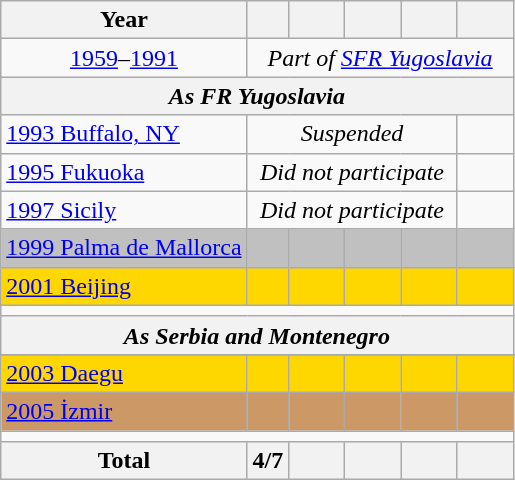<table class="wikitable" style="text-align: center;">
<tr>
<th>Year</th>
<th></th>
<th width=30></th>
<th width=30></th>
<th width=30></th>
<th width=30></th>
</tr>
<tr>
<td><a href='#'>1959</a>–<a href='#'>1991</a></td>
<td colspan=5><em>Part of  <a href='#'>SFR Yugoslavia</a></em></td>
</tr>
<tr>
<th colspan=6><em>As  FR Yugoslavia</em></th>
</tr>
<tr>
<td style="text-align: left;"> <a href='#'>1993 Buffalo, NY</a></td>
<td colspan=4><em>Suspended</em></td>
<td></td>
</tr>
<tr>
<td style="text-align: left;"> <a href='#'>1995 Fukuoka</a></td>
<td colspan=4><em>Did not participate</em></td>
<td></td>
</tr>
<tr>
<td style="text-align: left;"> <a href='#'>1997 Sicily</a></td>
<td colspan=4><em>Did not participate</em></td>
<td></td>
</tr>
<tr bgcolor=silver>
<td style="text-align: left;"> <a href='#'>1999 Palma de Mallorca</a></td>
<td></td>
<td></td>
<td></td>
<td></td>
<td></td>
</tr>
<tr bgcolor=gold>
<td style="text-align: left;"> <a href='#'>2001 Beijing</a></td>
<td></td>
<td></td>
<td></td>
<td></td>
<td></td>
</tr>
<tr>
<td colspan=6></td>
</tr>
<tr>
<th colspan=6><em>As  Serbia and Montenegro</em></th>
</tr>
<tr>
</tr>
<tr bgcolor=gold>
<td style="text-align: left;"> <a href='#'>2003 Daegu</a></td>
<td></td>
<td></td>
<td></td>
<td></td>
<td></td>
</tr>
<tr bgcolor=cc9966>
<td style="text-align: left;"> <a href='#'>2005 İzmir</a></td>
<td></td>
<td></td>
<td></td>
<td></td>
<td></td>
</tr>
<tr>
<td colspan=6></td>
</tr>
<tr>
<th>Total</th>
<th>4/7</th>
<th></th>
<th></th>
<th></th>
<th></th>
</tr>
</table>
